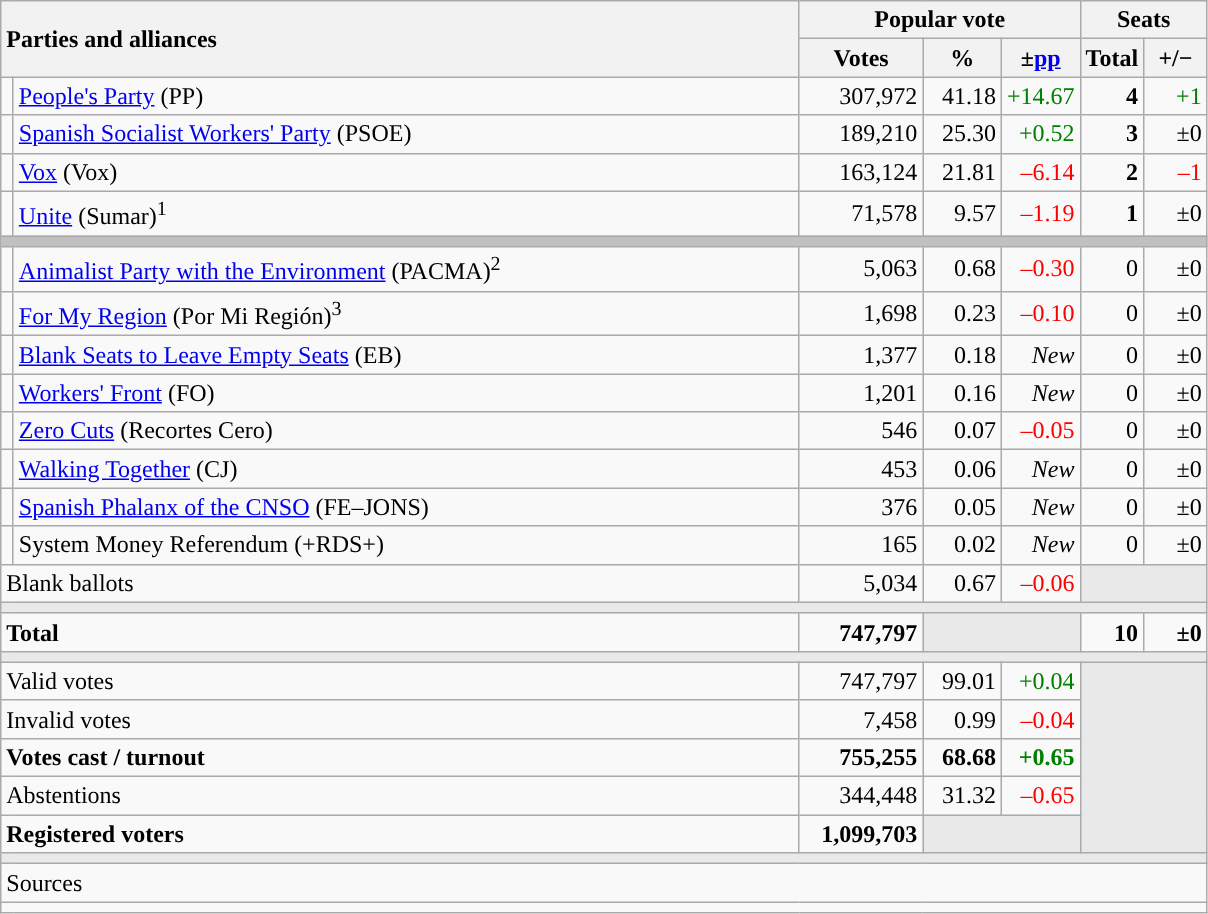<table class="wikitable" style="text-align:right;">
<tr>
<th style="text-align:left;" rowspan="2" colspan="2" width="525">Parties and alliances</th>
<th colspan="3">Popular vote</th>
<th colspan="2">Seats</th>
</tr>
<tr>
<th width="75">Votes</th>
<th width="45">%</th>
<th width="45">±<a href='#'>pp</a></th>
<th width="35">Total</th>
<th width="35">+/−</th>
</tr>
<tr>
<td width="1" style="color:inherit;background:"></td>
<td align="left"><a href='#'>People's Party</a> (PP)</td>
<td>307,972</td>
<td>41.18</td>
<td style="color:green;">+14.67</td>
<td><strong>4</strong></td>
<td style="color:green;">+1</td>
</tr>
<tr>
<td style="color:inherit;background:"></td>
<td align="left"><a href='#'>Spanish Socialist Workers' Party</a> (PSOE)</td>
<td>189,210</td>
<td>25.30</td>
<td style="color:green;">+0.52</td>
<td><strong>3</strong></td>
<td>±0</td>
</tr>
<tr>
<td style="color:inherit;background:"></td>
<td align="left"><a href='#'>Vox</a> (Vox)</td>
<td>163,124</td>
<td>21.81</td>
<td style="color:red;">–6.14</td>
<td><strong>2</strong></td>
<td style="color:red;">–1</td>
</tr>
<tr>
<td style="color:inherit;background:"></td>
<td align="left"><a href='#'>Unite</a> (Sumar)<sup>1</sup></td>
<td>71,578</td>
<td>9.57</td>
<td style="color:red;">–1.19</td>
<td><strong>1</strong></td>
<td>±0</td>
</tr>
<tr>
<td colspan="7" bgcolor="#C0C0C0"></td>
</tr>
<tr>
<td style="color:inherit;background:"></td>
<td align="left"><a href='#'>Animalist Party with the Environment</a> (PACMA)<sup>2</sup></td>
<td>5,063</td>
<td>0.68</td>
<td style="color:red;">–0.30</td>
<td>0</td>
<td>±0</td>
</tr>
<tr>
<td style="color:inherit;background:"></td>
<td align="left"><a href='#'>For My Region</a> (Por Mi Región)<sup>3</sup></td>
<td>1,698</td>
<td>0.23</td>
<td style="color:red;">–0.10</td>
<td>0</td>
<td>±0</td>
</tr>
<tr>
<td style="color:inherit;background:"></td>
<td align="left"><a href='#'>Blank Seats to Leave Empty Seats</a> (EB)</td>
<td>1,377</td>
<td>0.18</td>
<td><em>New</em></td>
<td>0</td>
<td>±0</td>
</tr>
<tr>
<td style="color:inherit;background:"></td>
<td align="left"><a href='#'>Workers' Front</a> (FO)</td>
<td>1,201</td>
<td>0.16</td>
<td><em>New</em></td>
<td>0</td>
<td>±0</td>
</tr>
<tr>
<td style="color:inherit;background:"></td>
<td align="left"><a href='#'>Zero Cuts</a> (Recortes Cero)</td>
<td>546</td>
<td>0.07</td>
<td style="color:red;">–0.05</td>
<td>0</td>
<td>±0</td>
</tr>
<tr>
<td style="color:inherit;background:"></td>
<td align="left"><a href='#'>Walking Together</a> (CJ)</td>
<td>453</td>
<td>0.06</td>
<td><em>New</em></td>
<td>0</td>
<td>±0</td>
</tr>
<tr>
<td style="color:inherit;background:"></td>
<td align="left"><a href='#'>Spanish Phalanx of the CNSO</a> (FE–JONS)</td>
<td>376</td>
<td>0.05</td>
<td><em>New</em></td>
<td>0</td>
<td>±0</td>
</tr>
<tr>
<td style="color:inherit;background:"></td>
<td align="left">System Money Referendum (+RDS+)</td>
<td>165</td>
<td>0.02</td>
<td><em>New</em></td>
<td>0</td>
<td>±0</td>
</tr>
<tr>
<td align="left" colspan="2">Blank ballots</td>
<td>5,034</td>
<td>0.67</td>
<td style="color:red;">–0.06</td>
<td bgcolor="#E9E9E9" colspan="2"></td>
</tr>
<tr>
<td colspan="7" bgcolor="#E9E9E9"></td>
</tr>
<tr style="font-weight:bold;">
<td align="left" colspan="2">Total</td>
<td>747,797</td>
<td bgcolor="#E9E9E9" colspan="2"></td>
<td>10</td>
<td>±0</td>
</tr>
<tr>
<td colspan="7" bgcolor="#E9E9E9"></td>
</tr>
<tr>
<td align="left" colspan="2">Valid votes</td>
<td>747,797</td>
<td>99.01</td>
<td style="color:green;">+0.04</td>
<td bgcolor="#E9E9E9" colspan="2" rowspan="5"></td>
</tr>
<tr>
<td align="left" colspan="2">Invalid votes</td>
<td>7,458</td>
<td>0.99</td>
<td style="color:red;">–0.04</td>
</tr>
<tr style="font-weight:bold;">
<td align="left" colspan="2">Votes cast / turnout</td>
<td>755,255</td>
<td>68.68</td>
<td style="color:green;">+0.65</td>
</tr>
<tr>
<td align="left" colspan="2">Abstentions</td>
<td>344,448</td>
<td>31.32</td>
<td style="color:red;">–0.65</td>
</tr>
<tr style="font-weight:bold;">
<td align="left" colspan="2">Registered voters</td>
<td>1,099,703</td>
<td bgcolor="#E9E9E9" colspan="2"></td>
</tr>
<tr>
<td colspan="7" bgcolor="#E9E9E9"></td>
</tr>
<tr>
<td align="left" colspan="7">Sources</td>
</tr>
<tr>
<td colspan="7" style="text-align:left; max-width:790px;"></td>
</tr>
</table>
